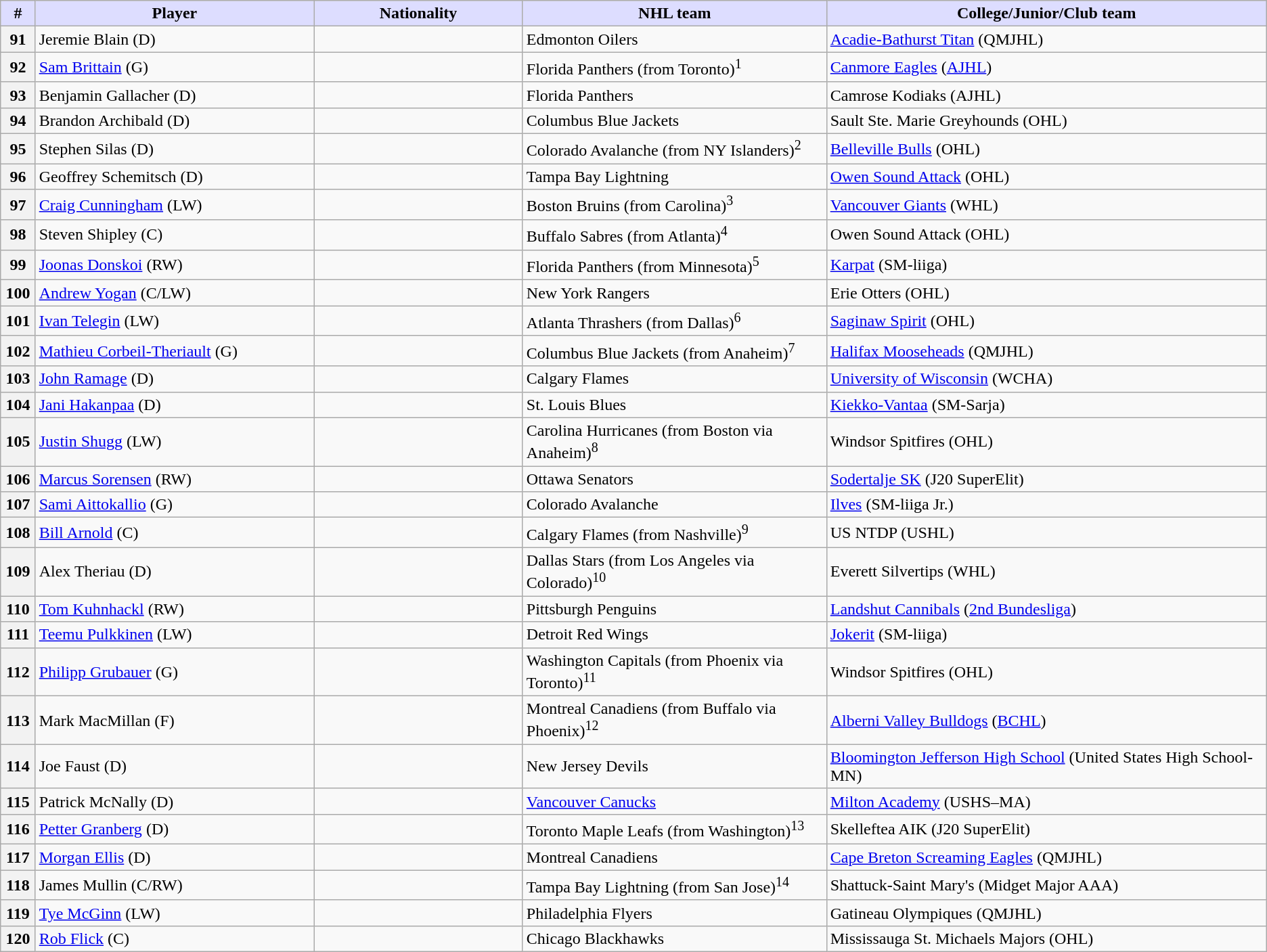<table class="wikitable">
<tr>
<th style="background:#ddf; width:2.75%;">#</th>
<th style="background:#ddf; width:22.0%;">Player</th>
<th style="background:#ddf; width:16.5%;">Nationality</th>
<th style="background:#ddf; width:24.0%;">NHL team</th>
<th style="background:#ddf; width:100.0%;">College/Junior/Club team</th>
</tr>
<tr>
<th>91</th>
<td>Jeremie Blain (D)</td>
<td></td>
<td>Edmonton Oilers</td>
<td><a href='#'>Acadie-Bathurst Titan</a> (QMJHL)</td>
</tr>
<tr>
<th>92</th>
<td><a href='#'>Sam Brittain</a> (G)</td>
<td></td>
<td>Florida Panthers (from Toronto)<sup>1</sup></td>
<td><a href='#'>Canmore Eagles</a> (<a href='#'>AJHL</a>)</td>
</tr>
<tr>
<th>93</th>
<td>Benjamin Gallacher (D)</td>
<td></td>
<td>Florida Panthers</td>
<td>Camrose Kodiaks (AJHL)</td>
</tr>
<tr>
<th>94</th>
<td>Brandon Archibald (D)</td>
<td></td>
<td>Columbus Blue Jackets</td>
<td>Sault Ste. Marie Greyhounds (OHL)</td>
</tr>
<tr>
<th>95</th>
<td>Stephen Silas (D)</td>
<td></td>
<td>Colorado Avalanche (from NY Islanders)<sup>2</sup></td>
<td><a href='#'>Belleville Bulls</a> (OHL)</td>
</tr>
<tr>
<th>96</th>
<td>Geoffrey Schemitsch (D)</td>
<td></td>
<td>Tampa Bay Lightning</td>
<td><a href='#'>Owen Sound Attack</a> (OHL)</td>
</tr>
<tr>
<th>97</th>
<td><a href='#'>Craig Cunningham</a> (LW)</td>
<td></td>
<td>Boston Bruins (from Carolina)<sup>3</sup></td>
<td><a href='#'>Vancouver Giants</a> (WHL)</td>
</tr>
<tr>
<th>98</th>
<td>Steven Shipley (C)</td>
<td></td>
<td>Buffalo Sabres (from Atlanta)<sup>4</sup></td>
<td>Owen Sound Attack (OHL)</td>
</tr>
<tr>
<th>99</th>
<td><a href='#'>Joonas Donskoi</a> (RW)</td>
<td></td>
<td>Florida Panthers (from Minnesota)<sup>5</sup></td>
<td><a href='#'>Karpat</a> (SM-liiga)</td>
</tr>
<tr>
<th>100</th>
<td><a href='#'>Andrew Yogan</a> (C/LW)</td>
<td></td>
<td>New York Rangers</td>
<td>Erie Otters (OHL)</td>
</tr>
<tr>
<th>101</th>
<td><a href='#'>Ivan Telegin</a> (LW)</td>
<td></td>
<td>Atlanta Thrashers (from Dallas)<sup>6</sup></td>
<td><a href='#'>Saginaw Spirit</a> (OHL)</td>
</tr>
<tr>
<th>102</th>
<td><a href='#'>Mathieu Corbeil-Theriault</a> (G)</td>
<td></td>
<td>Columbus Blue Jackets (from Anaheim)<sup>7</sup></td>
<td><a href='#'>Halifax Mooseheads</a> (QMJHL)</td>
</tr>
<tr>
<th>103</th>
<td><a href='#'>John Ramage</a> (D)</td>
<td></td>
<td>Calgary Flames</td>
<td><a href='#'>University of Wisconsin</a> (WCHA)</td>
</tr>
<tr>
<th>104</th>
<td><a href='#'>Jani Hakanpaa</a> (D)</td>
<td></td>
<td>St. Louis Blues</td>
<td><a href='#'>Kiekko-Vantaa</a> (SM-Sarja)</td>
</tr>
<tr>
<th>105</th>
<td><a href='#'>Justin Shugg</a> (LW)</td>
<td></td>
<td>Carolina Hurricanes (from Boston via Anaheim)<sup>8</sup></td>
<td>Windsor Spitfires (OHL)</td>
</tr>
<tr>
<th>106</th>
<td><a href='#'>Marcus Sorensen</a> (RW)</td>
<td></td>
<td>Ottawa Senators</td>
<td><a href='#'>Sodertalje SK</a> (J20 SuperElit)</td>
</tr>
<tr>
<th>107</th>
<td><a href='#'>Sami Aittokallio</a> (G)</td>
<td></td>
<td>Colorado Avalanche</td>
<td><a href='#'>Ilves</a> (SM-liiga Jr.)</td>
</tr>
<tr>
<th>108</th>
<td><a href='#'>Bill Arnold</a> (C)</td>
<td></td>
<td>Calgary Flames (from Nashville)<sup>9</sup></td>
<td>US NTDP (USHL)</td>
</tr>
<tr>
<th>109</th>
<td>Alex Theriau (D)</td>
<td></td>
<td>Dallas Stars (from Los Angeles via Colorado)<sup>10</sup></td>
<td>Everett Silvertips (WHL)</td>
</tr>
<tr>
<th>110</th>
<td><a href='#'>Tom Kuhnhackl</a> (RW)</td>
<td></td>
<td>Pittsburgh Penguins</td>
<td><a href='#'>Landshut Cannibals</a> (<a href='#'>2nd Bundesliga</a>)</td>
</tr>
<tr>
<th>111</th>
<td><a href='#'>Teemu Pulkkinen</a> (LW)</td>
<td></td>
<td>Detroit Red Wings</td>
<td><a href='#'>Jokerit</a> (SM-liiga)</td>
</tr>
<tr>
<th>112</th>
<td><a href='#'>Philipp Grubauer</a> (G)</td>
<td></td>
<td>Washington Capitals (from Phoenix via Toronto)<sup>11</sup></td>
<td>Windsor Spitfires (OHL)</td>
</tr>
<tr>
<th>113</th>
<td>Mark MacMillan (F)</td>
<td></td>
<td>Montreal Canadiens (from Buffalo via Phoenix)<sup>12</sup></td>
<td><a href='#'>Alberni Valley Bulldogs</a> (<a href='#'>BCHL</a>)</td>
</tr>
<tr>
<th>114</th>
<td>Joe Faust (D)</td>
<td></td>
<td>New Jersey Devils</td>
<td><a href='#'>Bloomington Jefferson High School</a> (United States High School-MN)</td>
</tr>
<tr>
<th>115</th>
<td>Patrick McNally (D)</td>
<td></td>
<td><a href='#'>Vancouver Canucks</a></td>
<td><a href='#'>Milton Academy</a> (USHS–MA)</td>
</tr>
<tr>
<th>116</th>
<td><a href='#'>Petter Granberg</a> (D)</td>
<td></td>
<td>Toronto Maple Leafs (from Washington)<sup>13</sup></td>
<td>Skelleftea AIK (J20 SuperElit)</td>
</tr>
<tr>
<th>117</th>
<td><a href='#'>Morgan Ellis</a> (D)</td>
<td></td>
<td>Montreal Canadiens</td>
<td><a href='#'>Cape Breton Screaming Eagles</a> (QMJHL)</td>
</tr>
<tr>
<th>118</th>
<td>James Mullin (C/RW)</td>
<td></td>
<td>Tampa Bay Lightning (from San Jose)<sup>14</sup></td>
<td>Shattuck-Saint Mary's (Midget Major AAA)</td>
</tr>
<tr>
<th>119</th>
<td><a href='#'>Tye McGinn</a> (LW)</td>
<td></td>
<td>Philadelphia Flyers</td>
<td>Gatineau Olympiques (QMJHL)</td>
</tr>
<tr>
<th>120</th>
<td><a href='#'>Rob Flick</a> (C)</td>
<td></td>
<td>Chicago Blackhawks</td>
<td>Mississauga St. Michaels Majors (OHL)</td>
</tr>
</table>
